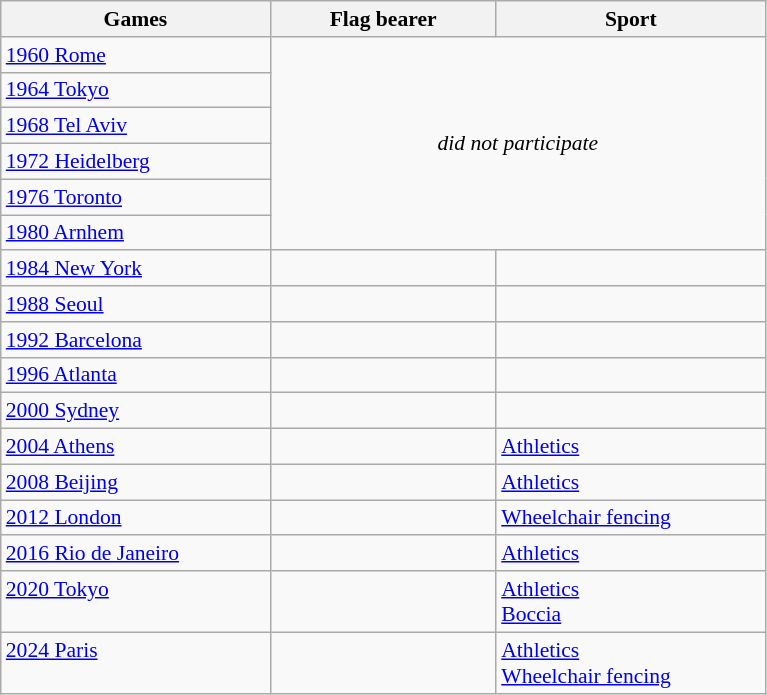<table class="wikitable" style="text-align:center; font-size:90%;">
<tr>
<th style="width:12em">Games</th>
<th style="width:10em">Flag bearer</th>
<th style="width:12em">Sport</th>
</tr>
<tr>
<td align=left><a href='#'>1960 Rome</a></td>
<td colspan=2 rowspan="6"><em>did not participate</em></td>
</tr>
<tr>
<td align=left><a href='#'>1964 Tokyo</a></td>
</tr>
<tr>
<td align=left><a href='#'>1968 Tel Aviv</a></td>
</tr>
<tr>
<td align=left><a href='#'>1972 Heidelberg</a></td>
</tr>
<tr>
<td align=left><a href='#'>1976 Toronto</a></td>
</tr>
<tr>
<td align=left><a href='#'>1980 Arnhem</a></td>
</tr>
<tr>
<td align=left><a href='#'>1984 New York</a></td>
<td></td>
<td></td>
</tr>
<tr>
<td align=left><a href='#'>1988 Seoul</a></td>
<td></td>
<td></td>
</tr>
<tr>
<td align=left><a href='#'>1992 Barcelona</a></td>
<td></td>
<td></td>
</tr>
<tr>
<td align=left><a href='#'>1996 Atlanta</a></td>
<td></td>
<td></td>
</tr>
<tr>
<td align=left><a href='#'>2000 Sydney</a></td>
<td></td>
<td></td>
</tr>
<tr>
<td align=left><a href='#'>2004 Athens</a></td>
<td align=left></td>
<td align=left> <a href='#'>Athletics</a></td>
</tr>
<tr>
<td align=left><a href='#'>2008 Beijing</a></td>
<td align=left></td>
<td align=left> <a href='#'>Athletics</a></td>
</tr>
<tr>
<td align=left><a href='#'>2012 London</a></td>
<td align=left></td>
<td align=left> <a href='#'>Wheelchair fencing</a></td>
</tr>
<tr>
<td align=left><a href='#'>2016 Rio de Janeiro</a></td>
<td align=left></td>
<td align=left> <a href='#'>Athletics</a></td>
</tr>
<tr>
<td align=left valign=top><a href='#'>2020 Tokyo</a></td>
<td align=left><br></td>
<td align=left> <a href='#'>Athletics</a><br> <a href='#'>Boccia</a></td>
</tr>
<tr>
<td align=left valign=top><a href='#'>2024 Paris</a></td>
<td align=left><br></td>
<td align=left> <a href='#'>Athletics</a><br> <a href='#'>Wheelchair fencing</a></td>
</tr>
</table>
